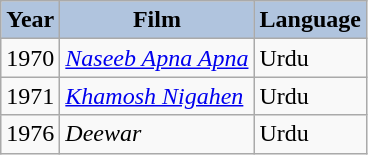<table class="wikitable sortable plainrowheaders">
<tr>
<th style="background:#B0C4DE;">Year</th>
<th style="background:#B0C4DE;">Film</th>
<th style="background:#B0C4DE;">Language</th>
</tr>
<tr>
<td>1970</td>
<td><em><a href='#'>Naseeb Apna Apna</a></em></td>
<td>Urdu</td>
</tr>
<tr>
<td>1971</td>
<td><em><a href='#'>Khamosh Nigahen</a></em></td>
<td>Urdu</td>
</tr>
<tr>
<td>1976</td>
<td><em>Deewar</em></td>
<td>Urdu</td>
</tr>
</table>
